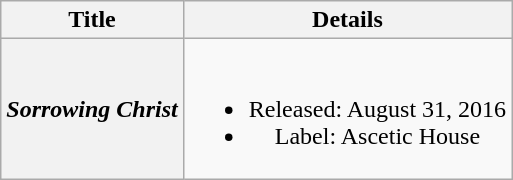<table class="wikitable plainrowheaders" style="text-align:center;">
<tr>
<th scope="col">Title</th>
<th scope="col">Details</th>
</tr>
<tr>
<th scope="row"><em>Sorrowing Christ</em></th>
<td><br><ul><li>Released: August 31, 2016</li><li>Label: Ascetic House</li></ul></td>
</tr>
</table>
